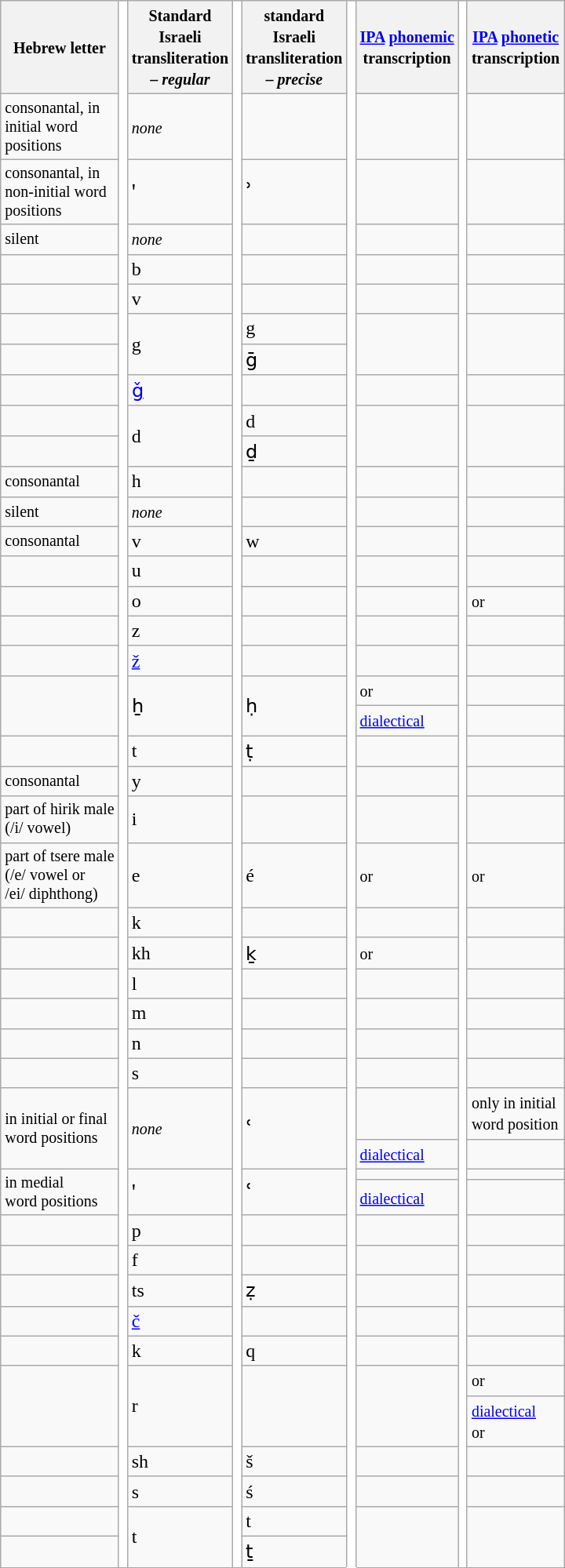<table class="wikitable collapsible">
<tr>
<th><small>Hebrew letter</small></th>
<td rowspan="45" style="background:white;"></td>
<th><small>Standard<br>Israeli<br>transliteration<br>– <em>regular</em></small></th>
<td rowspan="45" style="background:white;"></td>
<th><small>standard<br>Israeli<br>transliteration<br>– <em>precise</em></small></th>
<td rowspan="45" style="background:white; border-bottom-color:white;"></td>
<th><small><a href='#'>IPA</a> <a href='#'>phonemic</a><br>transcription</small></th>
<td rowspan="45" style="background:white;"></td>
<th><small><a href='#'>IPA</a> <a href='#'>phonetic</a><br>transcription</small></th>
</tr>
<tr>
<td><span></span><small><div>consonantal, in<br>initial word<br>positions</div></small></td>
<td><small><em>none</em></small></td>
<td></td>
<td></td>
<td></td>
</tr>
<tr>
<td><span></span><small><div>consonantal, in<br>non-initial word<br>positions</div></small></td>
<td><big>'</big></td>
<td><big>ʾ</big></td>
<td></td>
<td></td>
</tr>
<tr>
<td><span></span><small><div>silent</div></small></td>
<td><small><em>none</em></small></td>
<td></td>
<td></td>
<td></td>
</tr>
<tr>
<td><span></span></td>
<td>b</td>
<td></td>
<td></td>
<td></td>
</tr>
<tr>
<td><span></span></td>
<td>v</td>
<td></td>
<td></td>
<td></td>
</tr>
<tr>
<td><span></span></td>
<td rowspan=2>g</td>
<td>g</td>
<td rowspan=2></td>
<td rowspan=2></td>
</tr>
<tr>
<td><span></span></td>
<td>ḡ</td>
</tr>
<tr>
<td><span></span></td>
<td><a href='#'>ǧ</a></td>
<td></td>
<td></td>
<td></td>
</tr>
<tr>
<td><span></span></td>
<td rowspan=2>d</td>
<td>d</td>
<td rowspan=2></td>
<td rowspan=2></td>
</tr>
<tr>
<td><span></span></td>
<td>ḏ</td>
</tr>
<tr>
<td><span></span><small><div>consonantal</div></small></td>
<td>h</td>
<td></td>
<td></td>
<td></td>
</tr>
<tr>
<td><span></span><small><div>silent</div></small></td>
<td><small><em>none</em></small></td>
<td></td>
<td></td>
<td></td>
</tr>
<tr>
<td><span></span><small><div>consonantal</div></small></td>
<td>v</td>
<td>w</td>
<td></td>
<td></td>
</tr>
<tr>
<td><span></span></td>
<td>u</td>
<td></td>
<td></td>
<td></td>
</tr>
<tr>
<td><span></span></td>
<td>o</td>
<td></td>
<td></td>
<td> <small>or</small> </td>
</tr>
<tr>
<td><span></span></td>
<td>z</td>
<td></td>
<td></td>
<td></td>
</tr>
<tr>
<td><span></span></td>
<td><a href='#'>ž</a></td>
<td></td>
<td></td>
<td></td>
</tr>
<tr>
<td rowspan=2><span></span></td>
<td rowspan=2>ẖ</td>
<td rowspan=2>ḥ</td>
<td> <small>or</small> </td>
<td></td>
</tr>
<tr>
<td valign=bottom><small><a href='#'>dialectical</a></small><br></td>
<td></td>
</tr>
<tr>
<td><span></span></td>
<td>t</td>
<td>ṭ</td>
<td></td>
<td></td>
</tr>
<tr>
<td><span></span><small><div>consonantal</div></small></td>
<td>y</td>
<td></td>
<td></td>
<td></td>
</tr>
<tr>
<td><span></span><small><div>part of hirik male<br>(/i/ vowel)</div></small></td>
<td>i</td>
<td></td>
<td></td>
<td></td>
</tr>
<tr>
<td><span></span><small><div>part of tsere male<br>(/e/ vowel or<br>/ei/ diphthong)</div></small></td>
<td>e</td>
<td>é</td>
<td> <small>or</small> </td>
<td> <small>or</small> </td>
</tr>
<tr>
<td><span></span><span></span></td>
<td>k</td>
<td></td>
<td></td>
<td></td>
</tr>
<tr>
<td><span></span></td>
<td>kh</td>
<td>ḵ</td>
<td> <small>or</small> </td>
<td></td>
</tr>
<tr>
<td><span></span></td>
<td>l</td>
<td></td>
<td></td>
<td></td>
</tr>
<tr>
<td><span></span></td>
<td>m</td>
<td></td>
<td></td>
<td></td>
</tr>
<tr>
<td><span></span></td>
<td>n</td>
<td></td>
<td></td>
<td></td>
</tr>
<tr>
<td><span></span></td>
<td>s</td>
<td></td>
<td></td>
<td></td>
</tr>
<tr>
<td rowspan=2><span></span><small><div>in initial or final<br>word positions</div></small></td>
<td rowspan=2><small><em>none</em></small></td>
<td rowspan=2><big>ʿ</big></td>
<td></td>
<td><small>only in initial<br>word position<br></small></td>
</tr>
<tr>
<td><small><a href='#'>dialectical</a></small><br></td>
<td></td>
</tr>
<tr>
<td rowspan=2><span></span><small><div>in medial<br>word positions</div></small></td>
<td rowspan=2><big>'</big></td>
<td rowspan=2><big>ʿ</big></td>
<td></td>
<td></td>
</tr>
<tr>
<td><small><a href='#'>dialectical</a></small><br></td>
<td></td>
</tr>
<tr>
<td><span></span><span></span></td>
<td>p</td>
<td></td>
<td></td>
<td></td>
</tr>
<tr>
<td><span></span></td>
<td>f</td>
<td></td>
<td></td>
<td></td>
</tr>
<tr>
<td><span></span></td>
<td>ts</td>
<td>ẓ</td>
<td></td>
<td></td>
</tr>
<tr>
<td><span></span></td>
<td><a href='#'>č</a></td>
<td></td>
<td></td>
<td></td>
</tr>
<tr>
<td><span></span></td>
<td>k</td>
<td>q</td>
<td></td>
<td></td>
</tr>
<tr>
<td rowspan=2><span></span></td>
<td rowspan=2>r</td>
<td rowspan=2></td>
<td rowspan=2></td>
<td> <small>or</small> </td>
</tr>
<tr>
<td><small><a href='#'>dialectical</a></small><br> <small>or</small> </td>
</tr>
<tr>
<td><span></span></td>
<td>sh</td>
<td>š</td>
<td></td>
<td></td>
</tr>
<tr>
<td><span></span></td>
<td>s</td>
<td>ś</td>
<td></td>
<td></td>
</tr>
<tr>
<td><span></span></td>
<td rowspan=2>t</td>
<td>t</td>
<td rowspan=2></td>
<td rowspan=2></td>
</tr>
<tr>
<td valign=bottom><span></span></td>
<td valign=bottom>ṯ</td>
</tr>
</table>
